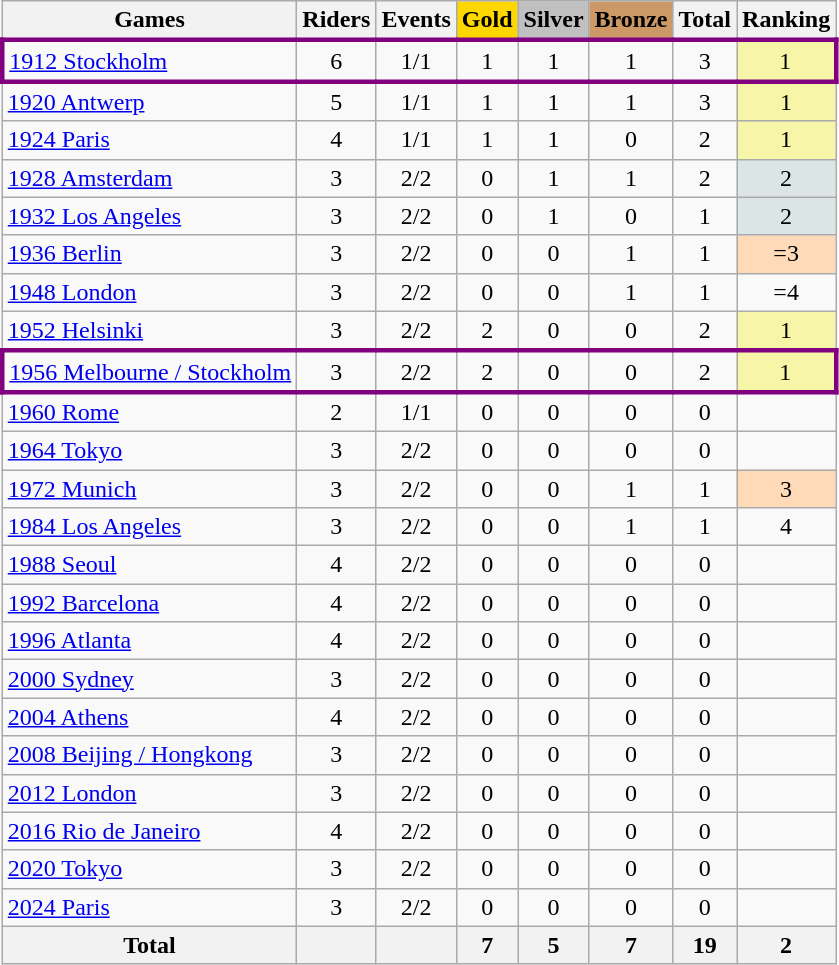<table class="wikitable sortable" style="text-align:center">
<tr>
<th>Games</th>
<th>Riders</th>
<th>Events</th>
<th style="background-color:gold;">Gold</th>
<th style="background-color:silver;">Silver</th>
<th style="background-color:#c96;">Bronze</th>
<th>Total</th>
<th>Ranking</th>
</tr>
<tr align=center style="border: 3px solid purple">
<td align=left><a href='#'>1912 Stockholm</a></td>
<td>6</td>
<td>1/1</td>
<td>1</td>
<td>1</td>
<td>1</td>
<td>3</td>
<td bgcolor=F7F6A8>1</td>
</tr>
<tr>
<td align=left><a href='#'>1920 Antwerp</a></td>
<td>5</td>
<td>1/1</td>
<td>1</td>
<td>1</td>
<td>1</td>
<td>3</td>
<td bgcolor=F7F6A8>1</td>
</tr>
<tr>
<td align=left><a href='#'>1924 Paris</a></td>
<td>4</td>
<td>1/1</td>
<td>1</td>
<td>1</td>
<td>0</td>
<td>2</td>
<td bgcolor=F7F6A8>1</td>
</tr>
<tr>
<td align=left><a href='#'>1928 Amsterdam</a></td>
<td>3</td>
<td>2/2</td>
<td>0</td>
<td>1</td>
<td>1</td>
<td>2</td>
<td bgcolor=dce5e5>2</td>
</tr>
<tr>
<td align=left><a href='#'>1932 Los Angeles</a></td>
<td>3</td>
<td>2/2</td>
<td>0</td>
<td>1</td>
<td>0</td>
<td>1</td>
<td bgcolor=dce5e5>2</td>
</tr>
<tr>
<td align=left><a href='#'>1936 Berlin</a></td>
<td>3</td>
<td>2/2</td>
<td>0</td>
<td>0</td>
<td>1</td>
<td>1</td>
<td bgcolor=ffdab9>=3</td>
</tr>
<tr>
<td align=left><a href='#'>1948 London</a></td>
<td>3</td>
<td>2/2</td>
<td>0</td>
<td>0</td>
<td>1</td>
<td>1</td>
<td>=4</td>
</tr>
<tr>
<td align=left><a href='#'>1952 Helsinki</a></td>
<td>3</td>
<td>2/2</td>
<td>2</td>
<td>0</td>
<td>0</td>
<td>2</td>
<td bgcolor=F7F6A8>1</td>
</tr>
<tr align=center style="border: 3px solid purple">
<td align=left><a href='#'>1956 Melbourne / Stockholm</a></td>
<td>3</td>
<td>2/2</td>
<td>2</td>
<td>0</td>
<td>0</td>
<td>2</td>
<td bgcolor=F7F6A8>1</td>
</tr>
<tr>
<td align=left><a href='#'>1960 Rome</a></td>
<td>2</td>
<td>1/1</td>
<td>0</td>
<td>0</td>
<td>0</td>
<td>0</td>
<td></td>
</tr>
<tr>
<td align=left><a href='#'>1964 Tokyo</a></td>
<td>3</td>
<td>2/2</td>
<td>0</td>
<td>0</td>
<td>0</td>
<td>0</td>
<td></td>
</tr>
<tr>
<td align=left><a href='#'>1972 Munich</a></td>
<td>3</td>
<td>2/2</td>
<td>0</td>
<td>0</td>
<td>1</td>
<td>1</td>
<td bgcolor=ffdab9>3</td>
</tr>
<tr>
<td align=left><a href='#'>1984 Los Angeles</a></td>
<td>3</td>
<td>2/2</td>
<td>0</td>
<td>0</td>
<td>1</td>
<td>1</td>
<td>4</td>
</tr>
<tr>
<td align=left><a href='#'>1988 Seoul</a></td>
<td>4</td>
<td>2/2</td>
<td>0</td>
<td>0</td>
<td>0</td>
<td>0</td>
<td></td>
</tr>
<tr>
<td align=left><a href='#'>1992 Barcelona</a></td>
<td>4</td>
<td>2/2</td>
<td>0</td>
<td>0</td>
<td>0</td>
<td>0</td>
<td></td>
</tr>
<tr>
<td align=left><a href='#'>1996 Atlanta</a></td>
<td>4</td>
<td>2/2</td>
<td>0</td>
<td>0</td>
<td>0</td>
<td>0</td>
<td></td>
</tr>
<tr>
<td align=left><a href='#'>2000 Sydney</a></td>
<td>3</td>
<td>2/2</td>
<td>0</td>
<td>0</td>
<td>0</td>
<td>0</td>
<td></td>
</tr>
<tr>
<td align=left><a href='#'>2004 Athens</a></td>
<td>4</td>
<td>2/2</td>
<td>0</td>
<td>0</td>
<td>0</td>
<td>0</td>
<td></td>
</tr>
<tr>
<td align=left><a href='#'>2008 Beijing / Hongkong</a></td>
<td>3</td>
<td>2/2</td>
<td>0</td>
<td>0</td>
<td>0</td>
<td>0</td>
<td></td>
</tr>
<tr>
<td align=left><a href='#'>2012 London</a></td>
<td>3</td>
<td>2/2</td>
<td>0</td>
<td>0</td>
<td>0</td>
<td>0</td>
<td></td>
</tr>
<tr>
<td align=left><a href='#'>2016 Rio de Janeiro</a></td>
<td>4</td>
<td>2/2</td>
<td>0</td>
<td>0</td>
<td>0</td>
<td>0</td>
<td></td>
</tr>
<tr>
<td align=left><a href='#'>2020 Tokyo</a></td>
<td>3</td>
<td>2/2</td>
<td>0</td>
<td>0</td>
<td>0</td>
<td>0</td>
<td></td>
</tr>
<tr>
<td align=left><a href='#'>2024 Paris</a></td>
<td>3</td>
<td>2/2</td>
<td>0</td>
<td>0</td>
<td>0</td>
<td>0</td>
<td></td>
</tr>
<tr>
<th>Total</th>
<th></th>
<th></th>
<th>7</th>
<th>5</th>
<th>7</th>
<th>19</th>
<th>2</th>
</tr>
</table>
